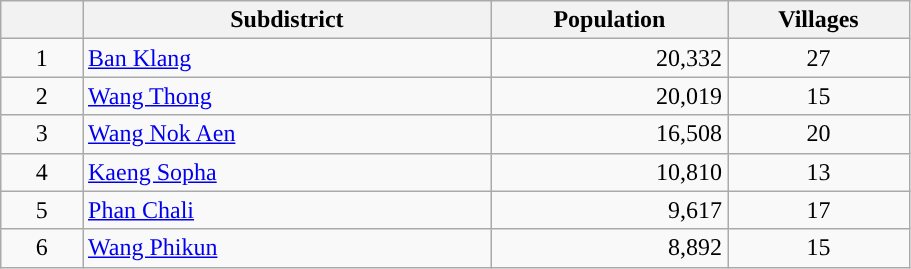<table class="wikitable" style="width:48%; display:inline-table;">
<tr>
<th scope="col" style="width:9%;"> </th>
<th scope="col" style="width:45%;">Subdistrict</th>
<th scope="col" style="width:26%;">Population</th>
<th scope="col" style="width:20%;">Villages</th>
</tr>
<tr>
<td style="text-align:center;">1</td>
<td><a href='#'>Ban Klang</a></td>
<td style="text-align:right;">20,332</td>
<td style="text-align:center;">27</td>
</tr>
<tr>
<td style="text-align:center;">2</td>
<td><a href='#'>Wang Thong</a></td>
<td style="text-align:right;">20,019</td>
<td style="text-align:center;">15</td>
</tr>
<tr>
<td style="text-align:center;">3</td>
<td><a href='#'>Wang Nok Aen</a></td>
<td style="text-align:right;">16,508</td>
<td style="text-align:center;">20</td>
</tr>
<tr>
<td style="text-align:center;">4</td>
<td><a href='#'>Kaeng Sopha</a></td>
<td style="text-align:right;">10,810</td>
<td style="text-align:center;">13</td>
</tr>
<tr>
<td style="text-align:center;">5</td>
<td><a href='#'>Phan Chali</a></td>
<td style="text-align:right;">9,617</td>
<td style="text-align:center;">17</td>
</tr>
<tr>
<td style="text-align:center;">6</td>
<td><a href='#'>Wang Phikun</a></td>
<td style="text-align:right;">8,892</td>
<td style="text-align:center;">15</td>
</tr>
</table>
